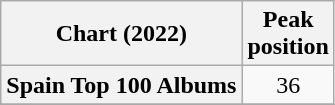<table class="wikitable sortable plainrowheaders" style="text-align:center">
<tr>
<th scope="col">Chart (2022)</th>
<th scope="col">Peak<br>position</th>
</tr>
<tr>
<th scope="row">Spain Top 100 Albums</th>
<td>36</td>
</tr>
<tr>
</tr>
<tr>
</tr>
</table>
